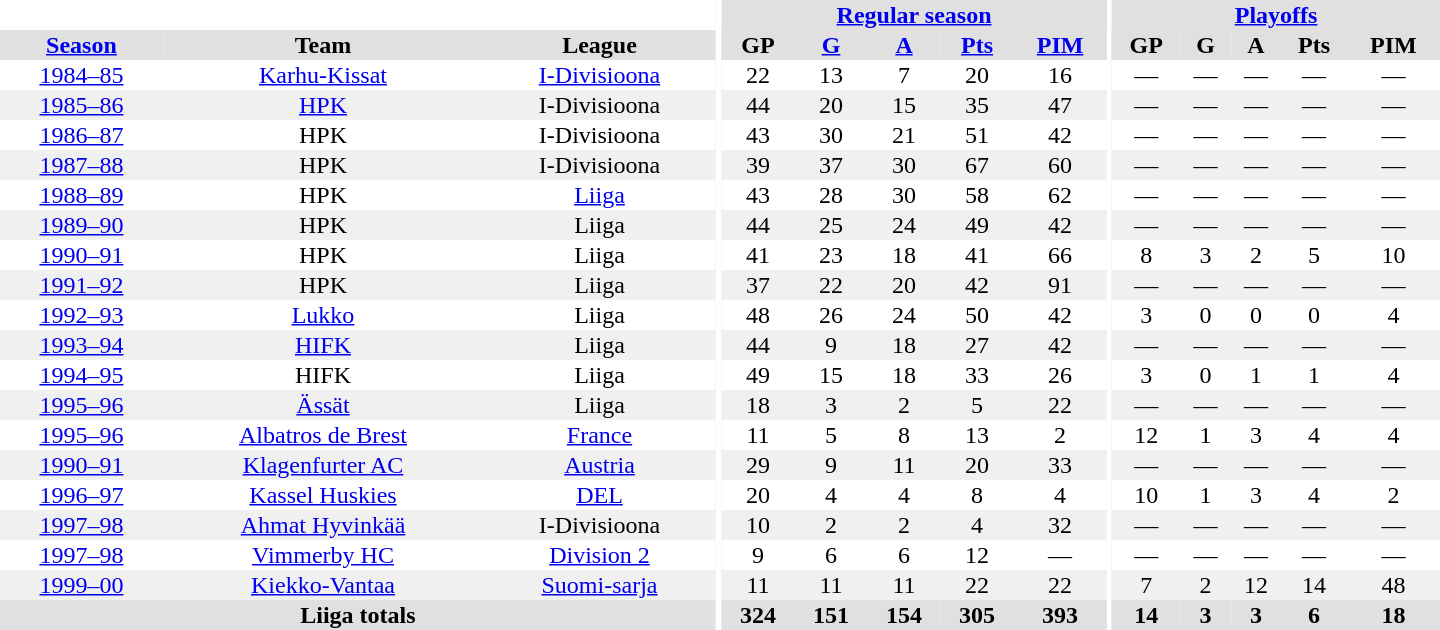<table border="0" cellpadding="1" cellspacing="0" style="text-align:center; width:60em">
<tr bgcolor="#e0e0e0">
<th colspan="3" bgcolor="#ffffff"></th>
<th rowspan="99" bgcolor="#ffffff"></th>
<th colspan="5"><a href='#'>Regular season</a></th>
<th rowspan="99" bgcolor="#ffffff"></th>
<th colspan="5"><a href='#'>Playoffs</a></th>
</tr>
<tr bgcolor="#e0e0e0">
<th><a href='#'>Season</a></th>
<th>Team</th>
<th>League</th>
<th>GP</th>
<th><a href='#'>G</a></th>
<th><a href='#'>A</a></th>
<th><a href='#'>Pts</a></th>
<th><a href='#'>PIM</a></th>
<th>GP</th>
<th>G</th>
<th>A</th>
<th>Pts</th>
<th>PIM</th>
</tr>
<tr>
<td><a href='#'>1984–85</a></td>
<td><a href='#'>Karhu-Kissat</a></td>
<td><a href='#'>I-Divisioona</a></td>
<td>22</td>
<td>13</td>
<td>7</td>
<td>20</td>
<td>16</td>
<td>—</td>
<td>—</td>
<td>—</td>
<td>—</td>
<td>—</td>
</tr>
<tr bgcolor="#f0f0f0">
<td><a href='#'>1985–86</a></td>
<td><a href='#'>HPK</a></td>
<td>I-Divisioona</td>
<td>44</td>
<td>20</td>
<td>15</td>
<td>35</td>
<td>47</td>
<td>—</td>
<td>—</td>
<td>—</td>
<td>—</td>
<td>—</td>
</tr>
<tr>
<td><a href='#'>1986–87</a></td>
<td>HPK</td>
<td>I-Divisioona</td>
<td>43</td>
<td>30</td>
<td>21</td>
<td>51</td>
<td>42</td>
<td>—</td>
<td>—</td>
<td>—</td>
<td>—</td>
<td>—</td>
</tr>
<tr bgcolor="#f0f0f0">
<td><a href='#'>1987–88</a></td>
<td>HPK</td>
<td>I-Divisioona</td>
<td>39</td>
<td>37</td>
<td>30</td>
<td>67</td>
<td>60</td>
<td>—</td>
<td>—</td>
<td>—</td>
<td>—</td>
<td>—</td>
</tr>
<tr>
<td><a href='#'>1988–89</a></td>
<td>HPK</td>
<td><a href='#'>Liiga</a></td>
<td>43</td>
<td>28</td>
<td>30</td>
<td>58</td>
<td>62</td>
<td>—</td>
<td>—</td>
<td>—</td>
<td>—</td>
<td>—</td>
</tr>
<tr bgcolor="#f0f0f0">
<td><a href='#'>1989–90</a></td>
<td>HPK</td>
<td>Liiga</td>
<td>44</td>
<td>25</td>
<td>24</td>
<td>49</td>
<td>42</td>
<td>—</td>
<td>—</td>
<td>—</td>
<td>—</td>
<td>—</td>
</tr>
<tr>
<td><a href='#'>1990–91</a></td>
<td>HPK</td>
<td>Liiga</td>
<td>41</td>
<td>23</td>
<td>18</td>
<td>41</td>
<td>66</td>
<td>8</td>
<td>3</td>
<td>2</td>
<td>5</td>
<td>10</td>
</tr>
<tr bgcolor="#f0f0f0">
<td><a href='#'>1991–92</a></td>
<td>HPK</td>
<td>Liiga</td>
<td>37</td>
<td>22</td>
<td>20</td>
<td>42</td>
<td>91</td>
<td>—</td>
<td>—</td>
<td>—</td>
<td>—</td>
<td>—</td>
</tr>
<tr>
<td><a href='#'>1992–93</a></td>
<td><a href='#'>Lukko</a></td>
<td>Liiga</td>
<td>48</td>
<td>26</td>
<td>24</td>
<td>50</td>
<td>42</td>
<td>3</td>
<td>0</td>
<td>0</td>
<td>0</td>
<td>4</td>
</tr>
<tr bgcolor="#f0f0f0">
<td><a href='#'>1993–94</a></td>
<td><a href='#'>HIFK</a></td>
<td>Liiga</td>
<td>44</td>
<td>9</td>
<td>18</td>
<td>27</td>
<td>42</td>
<td>—</td>
<td>—</td>
<td>—</td>
<td>—</td>
<td>—</td>
</tr>
<tr>
<td><a href='#'>1994–95</a></td>
<td>HIFK</td>
<td>Liiga</td>
<td>49</td>
<td>15</td>
<td>18</td>
<td>33</td>
<td>26</td>
<td>3</td>
<td>0</td>
<td>1</td>
<td>1</td>
<td>4</td>
</tr>
<tr bgcolor="#f0f0f0">
<td><a href='#'>1995–96</a></td>
<td><a href='#'>Ässät</a></td>
<td>Liiga</td>
<td>18</td>
<td>3</td>
<td>2</td>
<td>5</td>
<td>22</td>
<td>—</td>
<td>—</td>
<td>—</td>
<td>—</td>
<td>—</td>
</tr>
<tr>
<td><a href='#'>1995–96</a></td>
<td><a href='#'>Albatros de Brest</a></td>
<td><a href='#'>France</a></td>
<td>11</td>
<td>5</td>
<td>8</td>
<td>13</td>
<td>2</td>
<td>12</td>
<td>1</td>
<td>3</td>
<td>4</td>
<td>4</td>
</tr>
<tr bgcolor="#f0f0f0">
<td><a href='#'>1990–91</a></td>
<td><a href='#'>Klagenfurter AC</a></td>
<td><a href='#'>Austria</a></td>
<td>29</td>
<td>9</td>
<td>11</td>
<td>20</td>
<td>33</td>
<td>—</td>
<td>—</td>
<td>—</td>
<td>—</td>
<td>—</td>
</tr>
<tr>
<td><a href='#'>1996–97</a></td>
<td><a href='#'>Kassel Huskies</a></td>
<td><a href='#'>DEL</a></td>
<td>20</td>
<td>4</td>
<td>4</td>
<td>8</td>
<td>4</td>
<td>10</td>
<td>1</td>
<td>3</td>
<td>4</td>
<td>2</td>
</tr>
<tr bgcolor="#f0f0f0">
<td><a href='#'>1997–98</a></td>
<td><a href='#'>Ahmat Hyvinkää</a></td>
<td>I-Divisioona</td>
<td>10</td>
<td>2</td>
<td>2</td>
<td>4</td>
<td>32</td>
<td>—</td>
<td>—</td>
<td>—</td>
<td>—</td>
<td>—</td>
</tr>
<tr>
<td><a href='#'>1997–98</a></td>
<td><a href='#'>Vimmerby HC</a></td>
<td><a href='#'>Division 2</a></td>
<td>9</td>
<td>6</td>
<td>6</td>
<td>12</td>
<td>—</td>
<td>—</td>
<td>—</td>
<td>—</td>
<td>—</td>
<td>—</td>
</tr>
<tr bgcolor="#f0f0f0">
<td><a href='#'>1999–00</a></td>
<td><a href='#'>Kiekko-Vantaa</a></td>
<td><a href='#'>Suomi-sarja</a></td>
<td>11</td>
<td>11</td>
<td>11</td>
<td>22</td>
<td>22</td>
<td>7</td>
<td>2</td>
<td>12</td>
<td>14</td>
<td>48</td>
</tr>
<tr>
</tr>
<tr ALIGN="center" bgcolor="#e0e0e0">
<th colspan="3">Liiga totals</th>
<th ALIGN="center">324</th>
<th ALIGN="center">151</th>
<th ALIGN="center">154</th>
<th ALIGN="center">305</th>
<th ALIGN="center">393</th>
<th ALIGN="center">14</th>
<th ALIGN="center">3</th>
<th ALIGN="center">3</th>
<th ALIGN="center">6</th>
<th ALIGN="center">18</th>
</tr>
</table>
